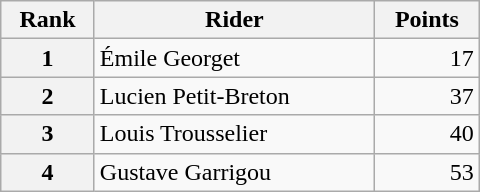<table class="wikitable" style="width:20em">
<tr>
<th scope="col">Rank</th>
<th scope="col">Rider</th>
<th scope="col">Points</th>
</tr>
<tr>
<th scope="row">1</th>
<td>Émile Georget</td>
<td style="text-align:right;">17</td>
</tr>
<tr>
<th scope="row">2</th>
<td>Lucien Petit-Breton</td>
<td style="text-align:right;">37</td>
</tr>
<tr>
<th scope="row">3</th>
<td>Louis Trousselier</td>
<td style="text-align:right;">40</td>
</tr>
<tr>
<th scope="row">4</th>
<td>Gustave Garrigou</td>
<td style="text-align:right;">53</td>
</tr>
</table>
